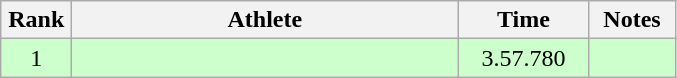<table class=wikitable style="text-align:center">
<tr>
<th width=40>Rank</th>
<th width=250>Athlete</th>
<th width=80>Time</th>
<th width=50>Notes</th>
</tr>
<tr bgcolor="ccffcc">
<td>1</td>
<td align=left></td>
<td>3.57.780</td>
<td></td>
</tr>
</table>
